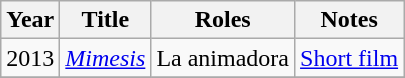<table class="wikitable sortable">
<tr>
<th>Year</th>
<th>Title</th>
<th>Roles</th>
<th>Notes</th>
</tr>
<tr>
<td>2013</td>
<td><em><a href='#'>Mimesis</a></em></td>
<td>La animadora</td>
<td><a href='#'>Short film</a></td>
</tr>
<tr>
</tr>
</table>
